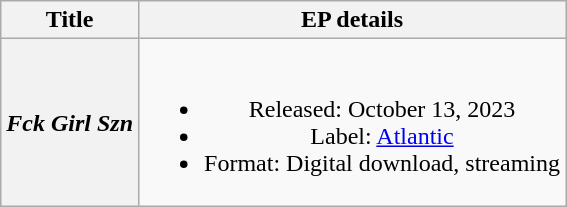<table class="wikitable plainrowheaders" style="text-align:center;">
<tr>
<th>Title</th>
<th>EP details</th>
</tr>
<tr>
<th scope="row"><em>Fck Girl Szn</em></th>
<td><br><ul><li>Released: October 13, 2023</li><li>Label: <a href='#'>Atlantic</a></li><li>Format: Digital download, streaming</li></ul></td>
</tr>
</table>
